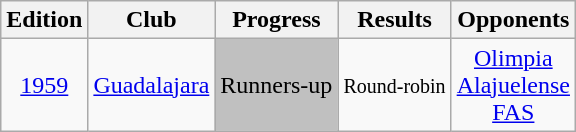<table class="wikitable" style="text-align: center;">
<tr>
<th>Edition</th>
<th>Club</th>
<th>Progress</th>
<th>Results</th>
<th>Opponents</th>
</tr>
<tr>
<td><a href='#'>1959</a></td>
<td><a href='#'>Guadalajara</a></td>
<td bgcolor="silver">Runners-up</td>
<td><small>Round-robin</small></td>
<td> <a href='#'>Olimpia</a><br> <a href='#'>Alajuelense</a><br> <a href='#'>FAS</a></td>
</tr>
</table>
